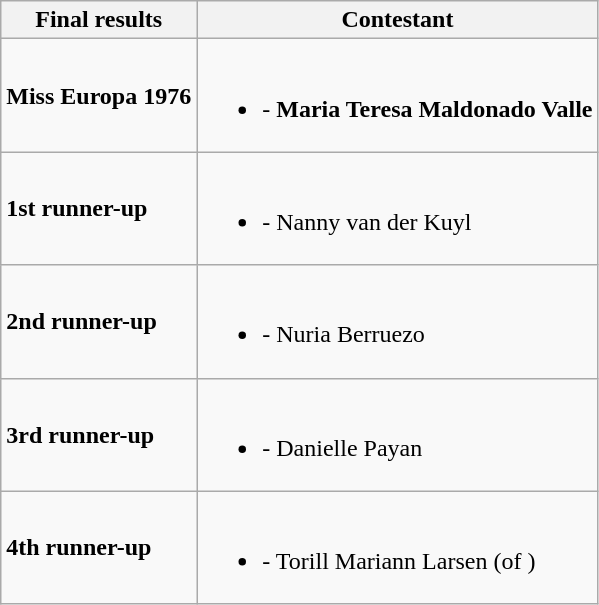<table class="wikitable">
<tr>
<th>Final results</th>
<th>Contestant</th>
</tr>
<tr>
<td><strong>Miss Europa 1976</strong></td>
<td><br><ul><li><strong></strong> - <strong>Maria Teresa Maldonado Valle</strong></li></ul></td>
</tr>
<tr>
<td><strong>1st runner-up</strong></td>
<td><br><ul><li><strong></strong> - Nanny van der Kuyl</li></ul></td>
</tr>
<tr>
<td><strong>2nd runner-up</strong></td>
<td><br><ul><li><strong></strong> - Nuria Berruezo</li></ul></td>
</tr>
<tr>
<td><strong>3rd runner-up</strong></td>
<td><br><ul><li><strong></strong> - Danielle Payan</li></ul></td>
</tr>
<tr>
<td><strong>4th runner-up</strong></td>
<td><br><ul><li><strong></strong> - Torill Mariann Larsen (of )</li></ul></td>
</tr>
</table>
